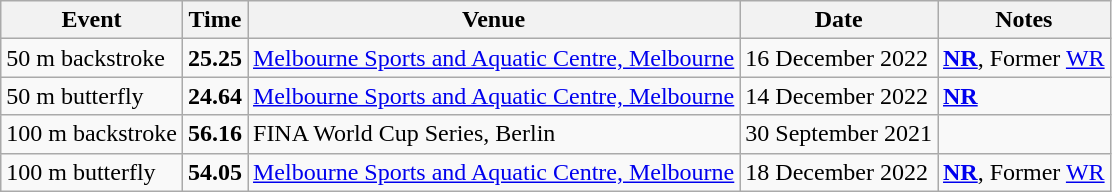<table class="wikitable">
<tr>
<th>Event</th>
<th>Time</th>
<th>Venue</th>
<th>Date</th>
<th>Notes</th>
</tr>
<tr>
<td>50 m backstroke</td>
<td><strong>25.25</strong></td>
<td><a href='#'>Melbourne Sports and Aquatic Centre, Melbourne</a></td>
<td>16 December 2022</td>
<td><a href='#'><strong>NR</strong></a>, Former <a href='#'>WR</a></td>
</tr>
<tr>
<td>50 m butterfly</td>
<td><strong>24.64</strong></td>
<td><a href='#'>Melbourne Sports and Aquatic Centre, Melbourne</a></td>
<td>14 December 2022</td>
<td><a href='#'><strong>NR</strong></a></td>
</tr>
<tr>
<td>100 m backstroke</td>
<td><strong>56.16</strong></td>
<td>FINA World Cup Series, Berlin</td>
<td>30 September 2021</td>
<td></td>
</tr>
<tr>
<td>100 m butterfly</td>
<td><strong>54.05</strong></td>
<td><a href='#'>Melbourne Sports and Aquatic Centre, Melbourne</a></td>
<td>18 December 2022</td>
<td><a href='#'><strong>NR</strong></a>, Former <a href='#'>WR</a></td>
</tr>
</table>
